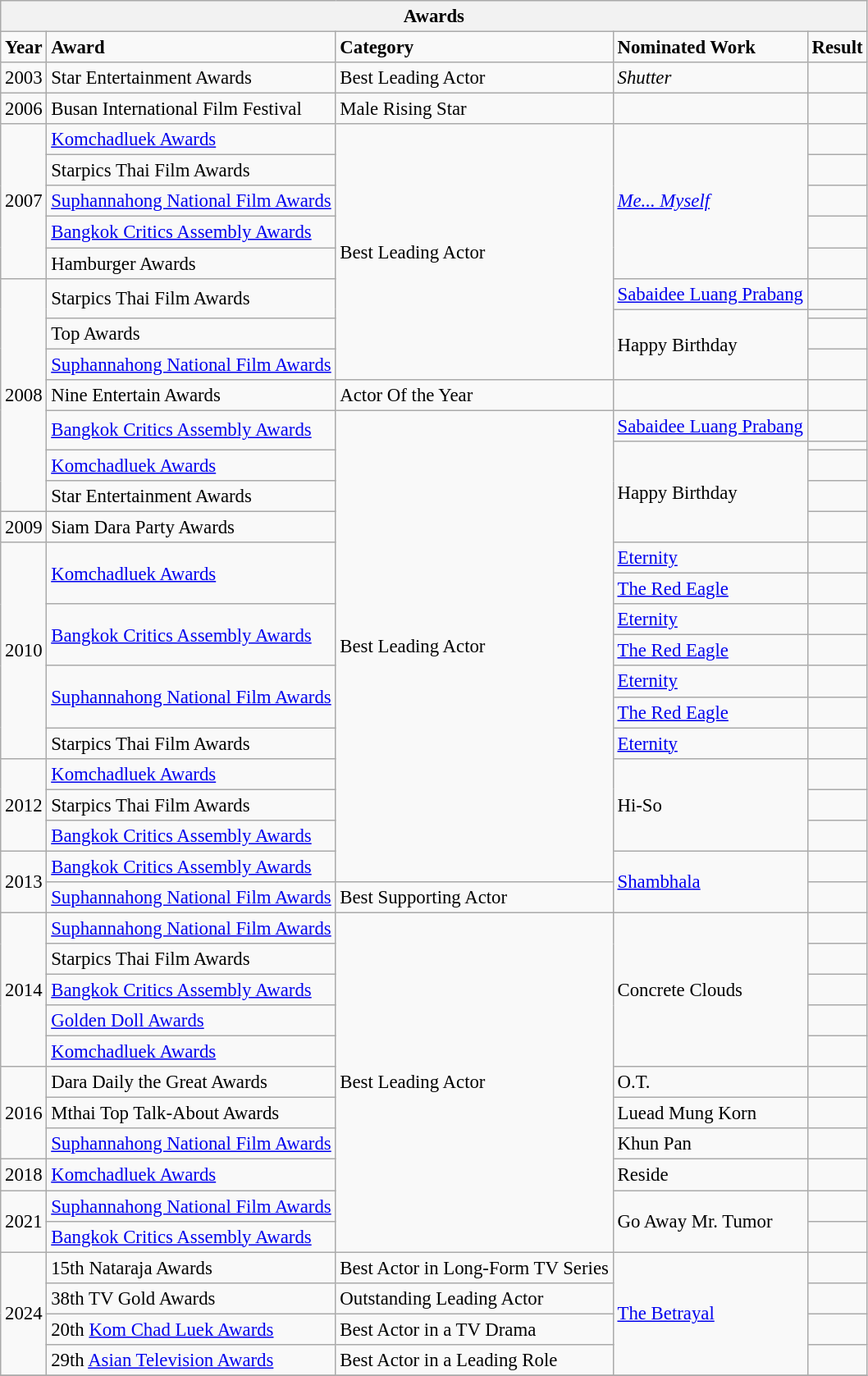<table class="wikitable" style="font-size: 95%;">
<tr>
<th colspan="5">Awards</th>
</tr>
<tr>
<td><strong>Year</strong></td>
<td><strong>Award</strong></td>
<td><strong>Category</strong></td>
<td><strong>Nominated Work</strong></td>
<td><strong>Result</strong></td>
</tr>
<tr>
<td>2003</td>
<td>Star Entertainment Awards</td>
<td>Best Leading Actor</td>
<td><em>Shutter</em></td>
<td></td>
</tr>
<tr>
<td>2006</td>
<td>Busan International Film Festival</td>
<td>Male Rising Star</td>
<td></td>
<td></td>
</tr>
<tr>
<td rowspan=5>2007</td>
<td><a href='#'>Komchadluek Awards</a></td>
<td rowspan="9">Best Leading Actor</td>
<td rowspan=5><em><a href='#'>Me... Myself</a></em></td>
<td></td>
</tr>
<tr>
<td>Starpics Thai Film Awards</td>
<td></td>
</tr>
<tr>
<td><a href='#'>Suphannahong National Film Awards</a></td>
<td></td>
</tr>
<tr>
<td><a href='#'>Bangkok Critics Assembly Awards</a></td>
<td></td>
</tr>
<tr>
<td>Hamburger Awards</td>
<td></td>
</tr>
<tr>
<td rowspan=9>2008</td>
<td rowspan=2>Starpics Thai Film Awards</td>
<td><a href='#'>Sabaidee Luang Prabang</a></td>
<td></td>
</tr>
<tr>
<td rowspan="3">Happy Birthday</td>
<td></td>
</tr>
<tr>
<td>Top Awards</td>
<td></td>
</tr>
<tr>
<td><a href='#'>Suphannahong National Film Awards</a></td>
<td></td>
</tr>
<tr>
<td>Nine Entertain Awards</td>
<td>Actor Of the Year</td>
<td></td>
<td></td>
</tr>
<tr>
<td rowspan=2><a href='#'>Bangkok Critics Assembly Awards</a></td>
<td rowspan="16">Best Leading Actor</td>
<td><a href='#'>Sabaidee Luang Prabang</a></td>
<td></td>
</tr>
<tr>
<td rowspan="4">Happy Birthday</td>
<td></td>
</tr>
<tr>
<td><a href='#'>Komchadluek Awards</a></td>
<td></td>
</tr>
<tr>
<td>Star Entertainment Awards</td>
<td></td>
</tr>
<tr>
<td>2009</td>
<td>Siam Dara Party Awards</td>
<td></td>
</tr>
<tr>
<td rowspan=7>2010</td>
<td rowspan="2"><a href='#'>Komchadluek Awards</a></td>
<td rowspan="1"><a href='#'>Eternity</a></td>
<td></td>
</tr>
<tr>
<td><a href='#'>The Red Eagle</a></td>
<td></td>
</tr>
<tr>
<td rowspan="2"><a href='#'>Bangkok Critics Assembly Awards</a></td>
<td rowspan="1"><a href='#'>Eternity</a></td>
<td></td>
</tr>
<tr>
<td><a href='#'>The Red Eagle</a></td>
<td></td>
</tr>
<tr>
<td rowspan="2"><a href='#'>Suphannahong National Film Awards</a></td>
<td rowspan="1"><a href='#'>Eternity</a></td>
<td></td>
</tr>
<tr>
<td><a href='#'>The Red Eagle</a></td>
<td></td>
</tr>
<tr>
<td rowspan="1">Starpics Thai Film Awards</td>
<td rowspan="1"><a href='#'>Eternity</a></td>
<td></td>
</tr>
<tr>
<td rowspan=3>2012</td>
<td><a href='#'>Komchadluek Awards</a></td>
<td rowspan="3">Hi-So</td>
<td></td>
</tr>
<tr>
<td>Starpics Thai Film Awards</td>
<td></td>
</tr>
<tr>
<td><a href='#'>Bangkok Critics Assembly Awards</a></td>
<td></td>
</tr>
<tr>
<td rowspan=2>2013</td>
<td><a href='#'>Bangkok Critics Assembly Awards</a></td>
<td rowspan="2"><a href='#'>Shambhala</a></td>
<td></td>
</tr>
<tr>
<td><a href='#'>Suphannahong National Film Awards</a></td>
<td>Best Supporting Actor</td>
<td></td>
</tr>
<tr>
<td rowspan=5>2014</td>
<td><a href='#'>Suphannahong National Film Awards</a></td>
<td rowspan="11">Best Leading Actor</td>
<td rowspan="5">Concrete Clouds</td>
<td></td>
</tr>
<tr>
<td>Starpics Thai Film Awards</td>
<td></td>
</tr>
<tr>
<td><a href='#'>Bangkok Critics Assembly Awards</a></td>
<td></td>
</tr>
<tr>
<td><a href='#'>Golden Doll Awards</a></td>
<td></td>
</tr>
<tr>
<td><a href='#'>Komchadluek Awards</a></td>
<td></td>
</tr>
<tr>
<td rowspan=3>2016</td>
<td>Dara Daily the Great Awards</td>
<td>O.T.</td>
<td></td>
</tr>
<tr>
<td>Mthai Top Talk-About Awards</td>
<td>Luead Mung Korn</td>
<td></td>
</tr>
<tr>
<td><a href='#'>Suphannahong National Film Awards</a></td>
<td>Khun Pan</td>
<td></td>
</tr>
<tr>
<td rowspan=1>2018</td>
<td><a href='#'>Komchadluek Awards</a></td>
<td>Reside</td>
<td></td>
</tr>
<tr>
<td rowspan=2>2021</td>
<td><a href='#'>Suphannahong National Film Awards</a></td>
<td rowspan="2">Go Away Mr. Tumor</td>
<td></td>
</tr>
<tr>
<td><a href='#'>Bangkok Critics Assembly Awards</a></td>
<td></td>
</tr>
<tr>
<td rowspan=4>2024</td>
<td>15th Nataraja Awards</td>
<td>Best Actor in Long-Form TV Series</td>
<td rowspan="4"><a href='#'>The Betrayal</a></td>
<td></td>
</tr>
<tr>
<td>38th TV Gold Awards</td>
<td>Outstanding Leading Actor</td>
<td></td>
</tr>
<tr>
<td>20th <a href='#'>Kom Chad Luek Awards</a></td>
<td>Best Actor in a TV Drama</td>
<td></td>
</tr>
<tr>
<td>29th <a href='#'>Asian Television Awards</a></td>
<td>Best Actor in a Leading Role</td>
<td></td>
</tr>
<tr>
</tr>
</table>
